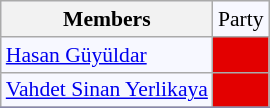<table class=wikitable style="border:1px solid #8888aa; background-color:#f7f8ff; padding:0px; font-size:90%;">
<tr>
<th>Members</th>
<td>Party</td>
</tr>
<tr>
<td><a href='#'>Hasan Güyüldar</a></td>
<td style="background: #e30000"></td>
</tr>
<tr>
<td><a href='#'>Vahdet Sinan Yerlikaya</a></td>
<td style="background: #e30000"></td>
</tr>
<tr>
</tr>
</table>
